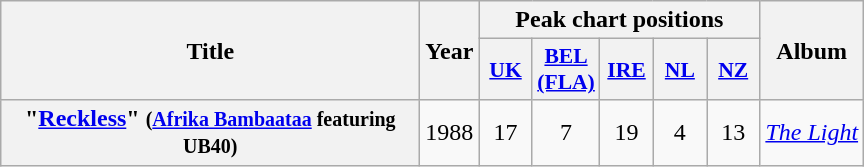<table class="wikitable plainrowheaders" style="text-align:center;">
<tr>
<th rowspan="2" scope="col" style="width:17em;">Title</th>
<th rowspan="2" scope="col" style="width:2em;">Year</th>
<th colspan="5">Peak chart positions</th>
<th rowspan="2">Album</th>
</tr>
<tr>
<th scope="col" style="width:2em;font-size:90%;"><a href='#'>UK</a><br></th>
<th scope="col" style="width:2em;font-size:90%;"><a href='#'>BEL (FLA)</a><br></th>
<th scope="col" style="width:2em;font-size:90%;"><a href='#'>IRE</a><br></th>
<th scope="col" style="width:2em;font-size:90%;"><a href='#'>NL</a><br></th>
<th scope="col" style="width:2em;font-size:90%;"><a href='#'>NZ</a><br></th>
</tr>
<tr>
<th scope="row">"<a href='#'>Reckless</a>" <small>(<a href='#'>Afrika Bambaataa</a> featuring UB40)</small></th>
<td>1988</td>
<td>17</td>
<td>7</td>
<td>19</td>
<td>4</td>
<td>13</td>
<td><em><a href='#'>The Light</a></em></td>
</tr>
</table>
